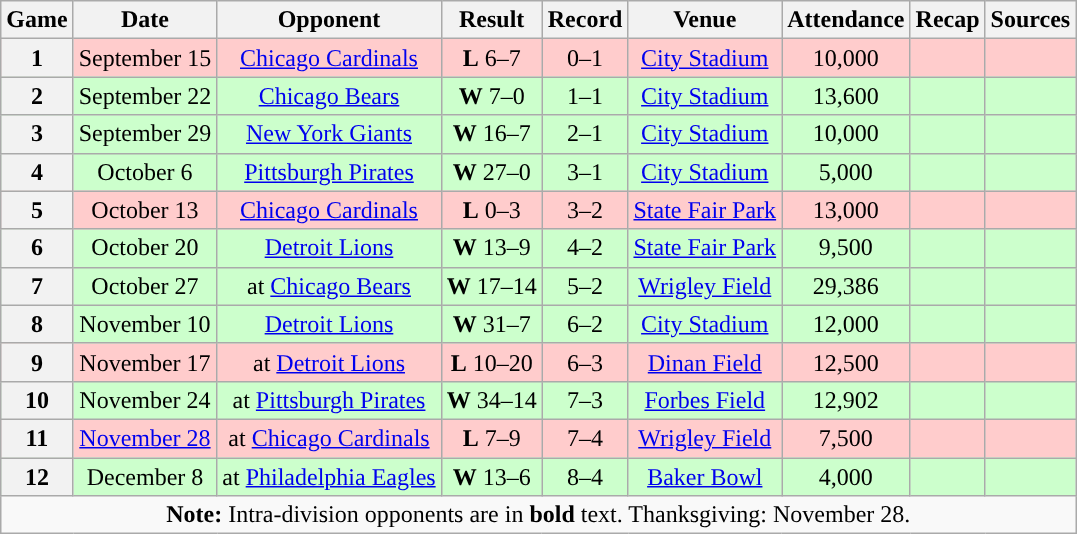<table class="wikitable" style="text-align:center">
<tr>
<th>Game</th>
<th>Date</th>
<th>Opponent</th>
<th>Result</th>
<th>Record</th>
<th>Venue</th>
<th>Attendance</th>
<th>Recap</th>
<th>Sources</th>
</tr>
<tr style="background:#fcc">
<th>1</th>
<td>September 15</td>
<td><a href='#'>Chicago Cardinals</a></td>
<td><strong>L</strong> 6–7</td>
<td>0–1</td>
<td><a href='#'>City Stadium</a></td>
<td>10,000</td>
<td></td>
<td></td>
</tr>
<tr style="background:#cfc">
<th>2</th>
<td>September 22</td>
<td><a href='#'>Chicago Bears</a></td>
<td><strong>W</strong> 7–0</td>
<td>1–1</td>
<td><a href='#'>City Stadium</a></td>
<td>13,600</td>
<td></td>
<td></td>
</tr>
<tr style="background:#cfc">
<th>3</th>
<td>September 29</td>
<td><a href='#'>New York Giants</a></td>
<td><strong>W</strong> 16–7</td>
<td>2–1</td>
<td><a href='#'>City Stadium</a></td>
<td>10,000</td>
<td></td>
<td></td>
</tr>
<tr style="background:#cfc">
<th>4</th>
<td>October 6</td>
<td><a href='#'>Pittsburgh Pirates</a></td>
<td><strong>W</strong> 27–0</td>
<td>3–1</td>
<td><a href='#'>City Stadium</a></td>
<td>5,000</td>
<td></td>
<td></td>
</tr>
<tr style="background:#fcc">
<th>5</th>
<td>October 13</td>
<td><a href='#'>Chicago Cardinals</a></td>
<td><strong>L</strong> 0–3</td>
<td>3–2</td>
<td><a href='#'>State Fair Park</a></td>
<td>13,000</td>
<td></td>
<td></td>
</tr>
<tr style="background:#cfc">
<th>6</th>
<td>October 20</td>
<td><a href='#'>Detroit Lions</a></td>
<td><strong>W</strong> 13–9</td>
<td>4–2</td>
<td><a href='#'>State Fair Park</a></td>
<td>9,500</td>
<td></td>
<td></td>
</tr>
<tr style="background:#cfc">
<th>7</th>
<td>October 27</td>
<td>at <a href='#'>Chicago Bears</a></td>
<td><strong>W</strong> 17–14</td>
<td>5–2</td>
<td><a href='#'>Wrigley Field</a></td>
<td>29,386</td>
<td></td>
<td></td>
</tr>
<tr style="background:#cfc">
<th>8</th>
<td>November 10</td>
<td><a href='#'>Detroit Lions</a></td>
<td><strong>W</strong> 31–7</td>
<td>6–2</td>
<td><a href='#'>City Stadium</a></td>
<td>12,000</td>
<td></td>
<td></td>
</tr>
<tr style="background:#fcc">
<th>9</th>
<td>November 17</td>
<td>at <a href='#'>Detroit Lions</a></td>
<td><strong>L</strong> 10–20</td>
<td>6–3</td>
<td><a href='#'>Dinan Field</a></td>
<td>12,500</td>
<td></td>
<td></td>
</tr>
<tr style="background:#cfc">
<th>10</th>
<td>November 24</td>
<td>at <a href='#'>Pittsburgh Pirates</a></td>
<td><strong>W</strong> 34–14</td>
<td>7–3</td>
<td><a href='#'>Forbes Field</a></td>
<td>12,902</td>
<td></td>
<td></td>
</tr>
<tr style="background:#fcc">
<th>11</th>
<td><a href='#'>November 28</a></td>
<td>at <a href='#'>Chicago Cardinals</a></td>
<td><strong>L</strong> 7–9</td>
<td>7–4</td>
<td><a href='#'>Wrigley Field</a></td>
<td>7,500</td>
<td></td>
<td></td>
</tr>
<tr style="background:#cfc">
<th>12</th>
<td>December 8</td>
<td>at <a href='#'>Philadelphia Eagles</a></td>
<td><strong>W</strong> 13–6</td>
<td>8–4</td>
<td><a href='#'>Baker Bowl</a></td>
<td>4,000</td>
<td></td>
<td></td>
</tr>
<tr>
<td colspan="10"><strong>Note:</strong> Intra-division opponents are in <strong>bold</strong> text. Thanksgiving: November 28.</td>
</tr>
</table>
